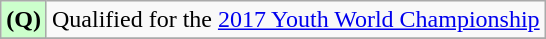<table class="wikitable" style="text-align: left;">
<tr>
<td width=10px bgcolor=#ccffcc><strong>(Q)</strong></td>
<td>Qualified for the <a href='#'>2017 Youth World Championship</a></td>
</tr>
<tr>
</tr>
</table>
